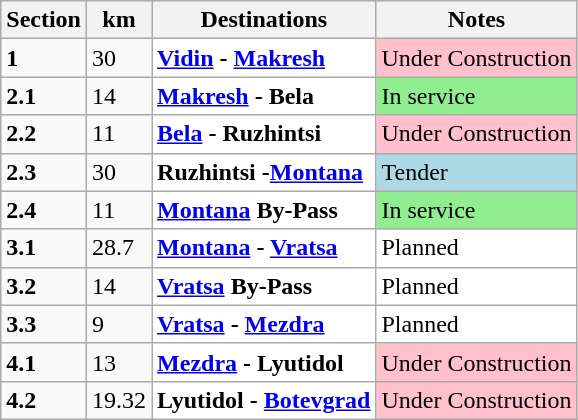<table class="wikitable">
<tr>
<th>Section</th>
<th>km</th>
<th>Destinations</th>
<th>Notes</th>
</tr>
<tr>
<td><strong>1</strong></td>
<td>30</td>
<td style="background:white;"><strong><a href='#'>Vidin</a> - <a href='#'>Makresh</a></strong></td>
<td style="background:pink;">Under Construction</td>
</tr>
<tr>
<td><strong>2.1</strong></td>
<td>14</td>
<td style="background:white;"><strong><a href='#'>Makresh</a> -  Bela</strong></td>
<td style="background:lightgreen;">In service</td>
</tr>
<tr>
<td><strong>2.2</strong></td>
<td>11</td>
<td style="background:white;"><strong><a href='#'>Bela</a> - Ruzhintsi</strong></td>
<td style="background:pink;">Under Construction</td>
</tr>
<tr>
<td><strong>2.3</strong></td>
<td>30</td>
<td style="background:white;"><strong>Ruzhintsi -<a href='#'>Montana</a></strong></td>
<td style="background:lightblue;">Tender</td>
</tr>
<tr>
<td><strong>2.4</strong></td>
<td>11</td>
<td style="background:white;"><strong><a href='#'>Montana</a> By-Pass</strong></td>
<td style="background:lightgreen;">In service</td>
</tr>
<tr>
<td><strong>3.1</strong></td>
<td>28.7</td>
<td style="background:white;"><strong><a href='#'>Montana</a> - <a href='#'>Vratsa</a></strong></td>
<td style="background:white;">Planned</td>
</tr>
<tr>
<td><strong>3.2</strong></td>
<td>14</td>
<td style="background:white;"><strong><a href='#'>Vratsa</a> By-Pass</strong></td>
<td style="background:white;">Planned</td>
</tr>
<tr>
<td><strong>3.3</strong></td>
<td>9</td>
<td style="background:white;"><strong><a href='#'>Vratsa</a> - <a href='#'>Mezdra</a></strong></td>
<td style="background:white;">Planned</td>
</tr>
<tr>
<td><strong>4.1</strong></td>
<td>13</td>
<td style="background:white;"><strong><a href='#'>Mezdra</a> - Lyutidol</strong></td>
<td style="background:pink;">Under Construction</td>
</tr>
<tr>
<td><strong>4.2</strong></td>
<td>19.32</td>
<td style="background:white;"><strong>Lyutidol - <a href='#'>Botevgrad</a></strong></td>
<td style="background:pink;">Under Construction</td>
</tr>
</table>
